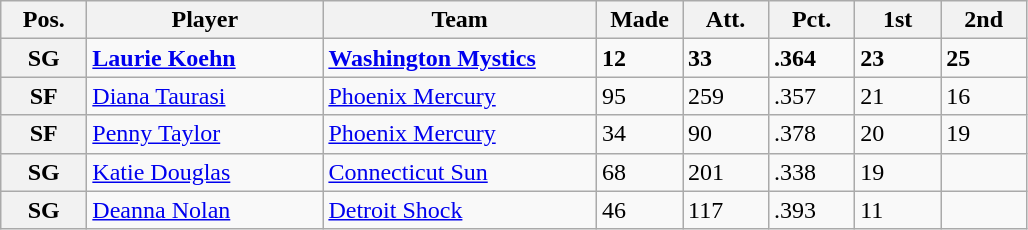<table class="wikitable">
<tr>
<th width=50>Pos.</th>
<th width=150>Player</th>
<th width=175>Team</th>
<th width=50>Made</th>
<th width=50>Att.</th>
<th width=50>Pct.</th>
<th width=50>1st</th>
<th width=50>2nd</th>
</tr>
<tr>
<th>SG</th>
<td> <strong><a href='#'>Laurie Koehn</a></strong></td>
<td><strong><a href='#'>Washington Mystics</a></strong></td>
<td><strong>12</strong></td>
<td><strong>33</strong></td>
<td><strong>.364</strong></td>
<td><strong>23</strong></td>
<td><strong>25</strong></td>
</tr>
<tr>
<th>SF</th>
<td> <a href='#'>Diana Taurasi</a></td>
<td><a href='#'>Phoenix Mercury</a></td>
<td>95</td>
<td>259</td>
<td>.357</td>
<td>21</td>
<td>16</td>
</tr>
<tr>
<th>SF</th>
<td> <a href='#'>Penny Taylor</a></td>
<td><a href='#'>Phoenix Mercury</a></td>
<td>34</td>
<td>90</td>
<td>.378</td>
<td>20</td>
<td>19</td>
</tr>
<tr>
<th>SG</th>
<td> <a href='#'>Katie Douglas</a></td>
<td><a href='#'>Connecticut Sun</a></td>
<td>68</td>
<td>201</td>
<td>.338</td>
<td>19</td>
<td></td>
</tr>
<tr>
<th>SG</th>
<td> <a href='#'>Deanna Nolan</a></td>
<td><a href='#'>Detroit Shock</a></td>
<td>46</td>
<td>117</td>
<td>.393</td>
<td>11</td>
<td></td>
</tr>
</table>
